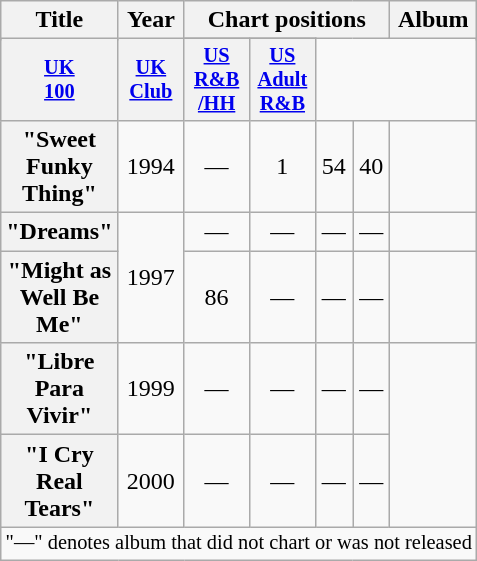<table class="wikitable plainrowheaders" style="text-align:center;" border="1">
<tr>
<th scope="col" rowspan="2">Title</th>
<th scope="col" rowspan="2">Year</th>
<th scope="col" colspan="4">Chart positions</th>
<th rowspan="2">Album</th>
</tr>
<tr>
</tr>
<tr>
<th scope="col" style="width:2.75em;font-size:85%;"><a href='#'>UK<br> 100</a><br></th>
<th scope="col" style="width:2.75em;font-size:85%;"><a href='#'>UK<br>Club</a><br></th>
<th scope="col" style="width:2.75em;font-size:85%;"><a href='#'>US<br>R&B<br>/HH</a><br></th>
<th scope="col" style="width:2.75em;font-size:85%;"><a href='#'>US<br>Adult R&B</a><br></th>
</tr>
<tr>
<th scope="row">"Sweet Funky Thing"</th>
<td>1994</td>
<td>—</td>
<td>1</td>
<td>54</td>
<td>40</td>
<td></td>
</tr>
<tr>
<th scope="row">"Dreams"</th>
<td rowspan="2">1997</td>
<td>—</td>
<td>—</td>
<td>—</td>
<td>—</td>
<td></td>
</tr>
<tr>
<th scope="row">"Might as Well Be Me"</th>
<td>86</td>
<td>—</td>
<td>—</td>
<td>—</td>
<td></td>
</tr>
<tr>
<th scope="row">"Libre Para Vivir"</th>
<td>1999</td>
<td>—</td>
<td>—</td>
<td>—</td>
<td>—</td>
<td rowspan="2"></td>
</tr>
<tr>
<th scope="row">"I Cry Real Tears"</th>
<td>2000</td>
<td>—</td>
<td>—</td>
<td>—</td>
<td>—</td>
</tr>
<tr>
<td colspan="16" style="font-size: 85%">"—" denotes album that did not chart or was not released</td>
</tr>
</table>
